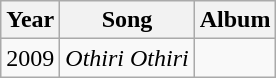<table class = "sortable wikitable">
<tr>
<th>Year</th>
<th>Song</th>
<th>Album</th>
</tr>
<tr>
<td>2009</td>
<td><em>Othiri Othiri</em></td>
<td></td>
</tr>
</table>
